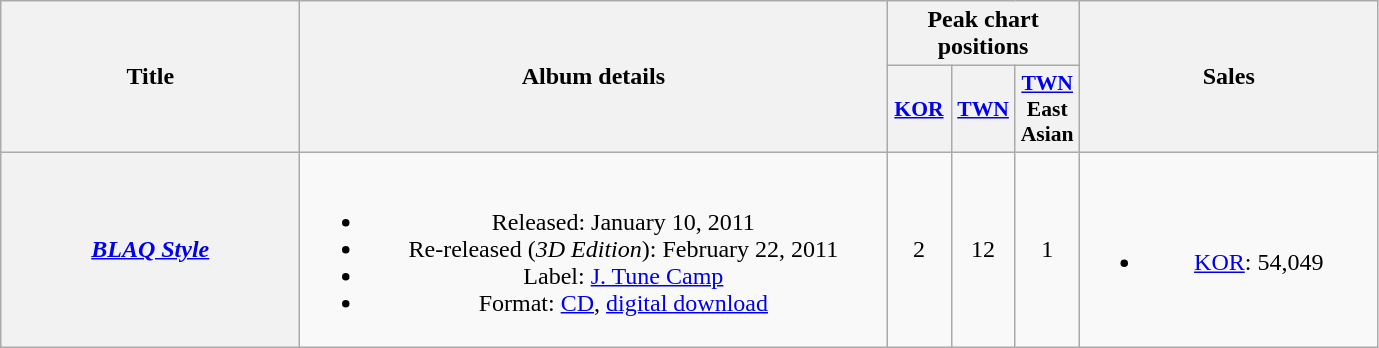<table class="wikitable plainrowheaders" style="text-align:center;">
<tr>
<th scope="col" rowspan="2" style="width:12em;">Title</th>
<th scope="col" rowspan="2" style="width:24em;">Album details</th>
<th scope="col" colspan="3">Peak chart <br>positions</th>
<th scope="col" rowspan="2" style="width:12em;">Sales</th>
</tr>
<tr>
<th scope="col" style="width:2.5em;font-size:90%;"><a href='#'>KOR</a><br></th>
<th scope="col" style="width:2.5em;font-size:90%;"><a href='#'>TWN</a><br></th>
<th scope="col" style="width:2.5em;font-size:90%;"><a href='#'>TWN</a> East Asian<br></th>
</tr>
<tr>
<th scope="row"><em><a href='#'>BLAQ Style</a></em></th>
<td><br><ul><li>Released: January 10, 2011</li><li>Re-released (<em>3D Edition</em>): February 22, 2011</li><li>Label: <a href='#'>J. Tune Camp</a></li><li>Format: <a href='#'>CD</a>, <a href='#'>digital download</a></li></ul></td>
<td>2</td>
<td>12</td>
<td>1</td>
<td><br><ul><li><a href='#'>KOR</a>: 54,049</li></ul></td>
</tr>
</table>
